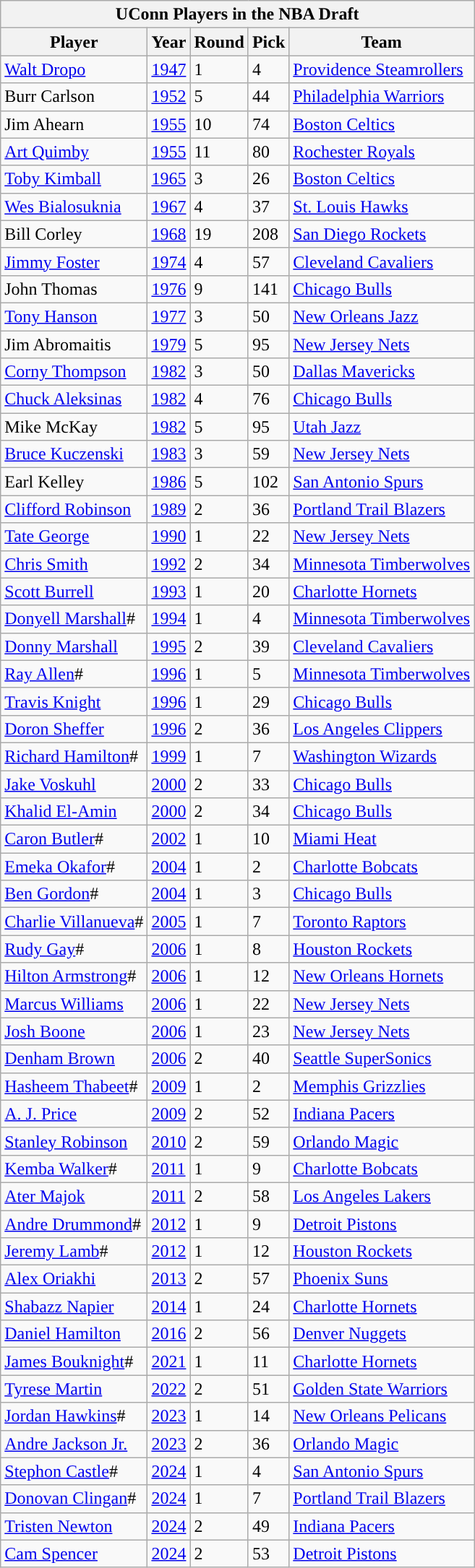<table class="wikitable sortable">
<tr>
<th colspan="5">UConn Players in the NBA Draft</th>
</tr>
<tr>
<th><strong>Player</strong></th>
<th><strong>Year</strong></th>
<th><strong>Round</strong></th>
<th><strong>Pick</strong></th>
<th><strong>Team</strong></th>
</tr>
<tr>
<td><a href='#'>Walt Dropo</a></td>
<td><a href='#'>1947</a></td>
<td>1</td>
<td>4</td>
<td><a href='#'>Providence Steamrollers</a></td>
</tr>
<tr>
<td>Burr Carlson</td>
<td><a href='#'>1952</a></td>
<td>5</td>
<td>44</td>
<td><a href='#'>Philadelphia Warriors</a></td>
</tr>
<tr>
<td>Jim Ahearn</td>
<td><a href='#'>1955</a></td>
<td>10</td>
<td>74</td>
<td><a href='#'>Boston Celtics</a></td>
</tr>
<tr>
<td><a href='#'>Art Quimby</a></td>
<td><a href='#'>1955</a></td>
<td>11</td>
<td>80</td>
<td><a href='#'>Rochester Royals</a></td>
</tr>
<tr>
<td><a href='#'>Toby Kimball</a></td>
<td><a href='#'>1965</a></td>
<td>3</td>
<td>26</td>
<td><a href='#'>Boston Celtics</a></td>
</tr>
<tr>
<td><a href='#'>Wes Bialosuknia</a></td>
<td><a href='#'>1967</a></td>
<td>4</td>
<td>37</td>
<td><a href='#'>St. Louis Hawks</a></td>
</tr>
<tr>
<td>Bill Corley</td>
<td><a href='#'>1968</a></td>
<td>19</td>
<td>208</td>
<td><a href='#'>San Diego Rockets</a></td>
</tr>
<tr>
<td><a href='#'>Jimmy Foster</a></td>
<td><a href='#'>1974</a></td>
<td>4</td>
<td>57</td>
<td><a href='#'>Cleveland Cavaliers</a></td>
</tr>
<tr>
<td>John Thomas</td>
<td><a href='#'>1976</a></td>
<td>9</td>
<td>141</td>
<td><a href='#'>Chicago Bulls</a></td>
</tr>
<tr>
<td><a href='#'>Tony Hanson</a></td>
<td><a href='#'>1977</a></td>
<td>3</td>
<td>50</td>
<td><a href='#'>New Orleans Jazz</a></td>
</tr>
<tr>
<td>Jim Abromaitis</td>
<td><a href='#'>1979</a></td>
<td>5</td>
<td>95</td>
<td><a href='#'>New Jersey Nets</a></td>
</tr>
<tr>
<td><a href='#'>Corny Thompson</a></td>
<td><a href='#'>1982</a></td>
<td>3</td>
<td>50</td>
<td><a href='#'>Dallas Mavericks</a></td>
</tr>
<tr>
<td><a href='#'>Chuck Aleksinas</a></td>
<td><a href='#'>1982</a></td>
<td>4</td>
<td>76</td>
<td><a href='#'>Chicago Bulls</a></td>
</tr>
<tr>
<td>Mike McKay</td>
<td><a href='#'>1982</a></td>
<td>5</td>
<td>95</td>
<td><a href='#'>Utah Jazz</a></td>
</tr>
<tr>
<td><a href='#'>Bruce Kuczenski</a></td>
<td><a href='#'>1983</a></td>
<td>3</td>
<td>59</td>
<td><a href='#'>New Jersey Nets</a></td>
</tr>
<tr>
<td>Earl Kelley</td>
<td><a href='#'>1986</a></td>
<td>5</td>
<td>102</td>
<td><a href='#'>San Antonio Spurs</a></td>
</tr>
<tr>
<td><a href='#'>Clifford Robinson</a></td>
<td><a href='#'>1989</a></td>
<td>2</td>
<td>36</td>
<td><a href='#'>Portland Trail Blazers</a></td>
</tr>
<tr>
<td><a href='#'>Tate George</a></td>
<td><a href='#'>1990</a></td>
<td>1</td>
<td>22</td>
<td><a href='#'>New Jersey Nets</a></td>
</tr>
<tr>
<td><a href='#'>Chris Smith</a></td>
<td><a href='#'>1992</a></td>
<td>2</td>
<td>34</td>
<td><a href='#'>Minnesota Timberwolves</a></td>
</tr>
<tr>
<td><a href='#'>Scott Burrell</a></td>
<td><a href='#'>1993</a></td>
<td>1</td>
<td>20</td>
<td><a href='#'>Charlotte Hornets</a></td>
</tr>
<tr>
<td><a href='#'>Donyell Marshall</a>#</td>
<td><a href='#'>1994</a></td>
<td>1</td>
<td>4</td>
<td><a href='#'>Minnesota Timberwolves</a></td>
</tr>
<tr>
<td><a href='#'>Donny Marshall</a></td>
<td><a href='#'>1995</a></td>
<td>2</td>
<td>39</td>
<td><a href='#'>Cleveland Cavaliers</a></td>
</tr>
<tr>
<td><a href='#'>Ray Allen</a>#</td>
<td><a href='#'>1996</a></td>
<td>1</td>
<td>5</td>
<td><a href='#'>Minnesota Timberwolves</a></td>
</tr>
<tr>
<td><a href='#'>Travis Knight</a></td>
<td><a href='#'>1996</a></td>
<td>1</td>
<td>29</td>
<td><a href='#'>Chicago Bulls</a></td>
</tr>
<tr>
<td><a href='#'>Doron Sheffer</a></td>
<td><a href='#'>1996</a></td>
<td>2</td>
<td>36</td>
<td><a href='#'>Los Angeles Clippers</a></td>
</tr>
<tr>
<td><a href='#'>Richard Hamilton</a>#</td>
<td><a href='#'>1999</a></td>
<td>1</td>
<td>7</td>
<td><a href='#'>Washington Wizards</a></td>
</tr>
<tr>
<td><a href='#'>Jake Voskuhl</a></td>
<td><a href='#'>2000</a></td>
<td>2</td>
<td>33</td>
<td><a href='#'>Chicago Bulls</a></td>
</tr>
<tr>
<td><a href='#'>Khalid El-Amin</a></td>
<td><a href='#'>2000</a></td>
<td>2</td>
<td>34</td>
<td><a href='#'>Chicago Bulls</a></td>
</tr>
<tr>
<td><a href='#'>Caron Butler</a>#</td>
<td><a href='#'>2002</a></td>
<td>1</td>
<td>10</td>
<td><a href='#'>Miami Heat</a></td>
</tr>
<tr>
<td><a href='#'>Emeka Okafor</a>#</td>
<td><a href='#'>2004</a></td>
<td>1</td>
<td>2</td>
<td><a href='#'>Charlotte Bobcats</a></td>
</tr>
<tr>
<td><a href='#'>Ben Gordon</a>#</td>
<td><a href='#'>2004</a></td>
<td>1</td>
<td>3</td>
<td><a href='#'>Chicago Bulls</a></td>
</tr>
<tr>
<td><a href='#'>Charlie Villanueva</a>#</td>
<td><a href='#'>2005</a></td>
<td>1</td>
<td>7</td>
<td><a href='#'>Toronto Raptors</a></td>
</tr>
<tr>
<td><a href='#'>Rudy Gay</a>#</td>
<td><a href='#'>2006</a></td>
<td>1</td>
<td>8</td>
<td><a href='#'>Houston Rockets</a></td>
</tr>
<tr>
<td><a href='#'>Hilton Armstrong</a>#</td>
<td><a href='#'>2006</a></td>
<td>1</td>
<td>12</td>
<td><a href='#'>New Orleans Hornets</a></td>
</tr>
<tr>
<td><a href='#'>Marcus Williams</a></td>
<td><a href='#'>2006</a></td>
<td>1</td>
<td>22</td>
<td><a href='#'>New Jersey Nets</a></td>
</tr>
<tr>
<td><a href='#'>Josh Boone</a></td>
<td><a href='#'>2006</a></td>
<td>1</td>
<td>23</td>
<td><a href='#'>New Jersey Nets</a></td>
</tr>
<tr>
<td><a href='#'>Denham Brown</a></td>
<td><a href='#'>2006</a></td>
<td>2</td>
<td>40</td>
<td><a href='#'>Seattle SuperSonics</a></td>
</tr>
<tr>
<td><a href='#'>Hasheem Thabeet</a>#</td>
<td><a href='#'>2009</a></td>
<td>1</td>
<td>2</td>
<td><a href='#'>Memphis Grizzlies</a></td>
</tr>
<tr>
<td><a href='#'>A. J. Price</a></td>
<td><a href='#'>2009</a></td>
<td>2</td>
<td>52</td>
<td><a href='#'>Indiana Pacers</a></td>
</tr>
<tr>
<td><a href='#'>Stanley Robinson</a></td>
<td><a href='#'>2010</a></td>
<td>2</td>
<td>59</td>
<td><a href='#'>Orlando Magic</a></td>
</tr>
<tr>
<td><a href='#'>Kemba Walker</a>#</td>
<td><a href='#'>2011</a></td>
<td>1</td>
<td>9</td>
<td><a href='#'>Charlotte Bobcats</a></td>
</tr>
<tr>
<td><a href='#'>Ater Majok</a></td>
<td><a href='#'>2011</a></td>
<td>2</td>
<td>58</td>
<td><a href='#'>Los Angeles Lakers</a></td>
</tr>
<tr>
<td><a href='#'>Andre Drummond</a>#</td>
<td><a href='#'>2012</a></td>
<td>1</td>
<td>9</td>
<td><a href='#'>Detroit Pistons</a></td>
</tr>
<tr>
<td><a href='#'>Jeremy Lamb</a>#</td>
<td><a href='#'>2012</a></td>
<td>1</td>
<td>12</td>
<td><a href='#'>Houston Rockets</a></td>
</tr>
<tr>
<td><a href='#'>Alex Oriakhi</a></td>
<td><a href='#'>2013</a></td>
<td>2</td>
<td>57</td>
<td><a href='#'>Phoenix Suns</a></td>
</tr>
<tr>
<td><a href='#'>Shabazz Napier</a></td>
<td><a href='#'>2014</a></td>
<td>1</td>
<td>24</td>
<td><a href='#'>Charlotte Hornets</a></td>
</tr>
<tr>
<td><a href='#'>Daniel Hamilton</a></td>
<td><a href='#'>2016</a></td>
<td>2</td>
<td>56</td>
<td><a href='#'>Denver Nuggets</a></td>
</tr>
<tr>
<td><a href='#'>James Bouknight</a>#</td>
<td><a href='#'>2021</a></td>
<td>1</td>
<td>11</td>
<td><a href='#'>Charlotte Hornets</a></td>
</tr>
<tr>
<td><a href='#'>Tyrese Martin</a></td>
<td><a href='#'>2022</a></td>
<td>2</td>
<td>51</td>
<td><a href='#'>Golden State Warriors</a></td>
</tr>
<tr>
<td><a href='#'>Jordan Hawkins</a>#</td>
<td><a href='#'>2023</a></td>
<td>1</td>
<td>14</td>
<td><a href='#'>New Orleans Pelicans</a></td>
</tr>
<tr>
<td><a href='#'>Andre Jackson Jr.</a></td>
<td><a href='#'>2023</a></td>
<td>2</td>
<td>36</td>
<td><a href='#'>Orlando Magic</a></td>
</tr>
<tr>
<td><a href='#'>Stephon Castle</a>#</td>
<td><a href='#'>2024</a></td>
<td>1</td>
<td>4</td>
<td><a href='#'>San Antonio Spurs</a></td>
</tr>
<tr>
<td><a href='#'>Donovan Clingan</a>#</td>
<td><a href='#'>2024</a></td>
<td>1</td>
<td>7</td>
<td><a href='#'>Portland Trail Blazers</a></td>
</tr>
<tr>
<td><a href='#'>Tristen Newton</a></td>
<td><a href='#'>2024</a></td>
<td>2</td>
<td>49</td>
<td><a href='#'>Indiana Pacers</a></td>
</tr>
<tr>
<td><a href='#'>Cam Spencer</a></td>
<td><a href='#'>2024</a></td>
<td>2</td>
<td>53</td>
<td><a href='#'>Detroit Pistons</a></td>
</tr>
</table>
